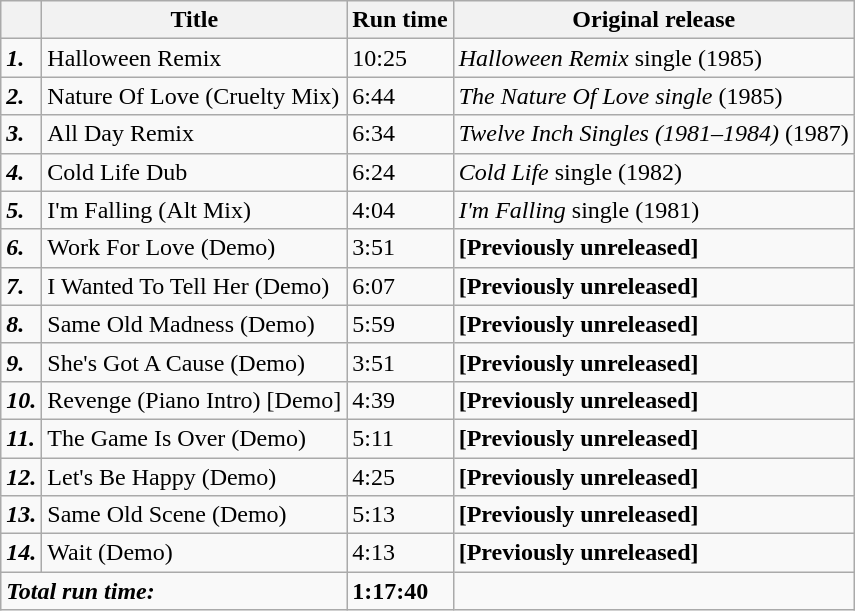<table class="wikitable sortable">
<tr>
<th></th>
<th>Title</th>
<th>Run time</th>
<th>Original release</th>
</tr>
<tr>
<td><strong><em>1.</em></strong></td>
<td>Halloween Remix</td>
<td>10:25</td>
<td><em>Halloween Remix</em> single (1985)</td>
</tr>
<tr>
<td><strong><em>2.</em></strong></td>
<td>Nature Of Love (Cruelty Mix)</td>
<td>6:44</td>
<td><em>The Nature Of Love single</em> (1985)</td>
</tr>
<tr>
<td><strong><em>3.</em></strong></td>
<td>All Day Remix</td>
<td>6:34</td>
<td><em>Twelve Inch Singles (1981–1984)</em> (1987)</td>
</tr>
<tr>
<td><strong><em>4.</em></strong></td>
<td>Cold Life Dub</td>
<td>6:24</td>
<td><em>Cold Life</em> single (1982)</td>
</tr>
<tr>
<td><strong><em>5.</em></strong></td>
<td>I'm Falling (Alt Mix)</td>
<td>4:04</td>
<td><em>I'm Falling</em> single (1981)</td>
</tr>
<tr>
<td><strong><em>6.</em></strong></td>
<td>Work For Love (Demo)</td>
<td>3:51</td>
<td><strong>[Previously unreleased]</strong></td>
</tr>
<tr>
<td><strong><em>7.</em></strong></td>
<td>I Wanted To Tell Her (Demo)</td>
<td>6:07</td>
<td><strong>[Previously unreleased]</strong></td>
</tr>
<tr>
<td><strong><em>8.</em></strong></td>
<td>Same Old Madness (Demo)</td>
<td>5:59</td>
<td><strong>[Previously unreleased]</strong></td>
</tr>
<tr>
<td><strong><em>9.</em></strong></td>
<td>She's Got A Cause (Demo)</td>
<td>3:51</td>
<td><strong>[Previously unreleased]</strong></td>
</tr>
<tr>
<td><strong><em>10.</em></strong></td>
<td>Revenge (Piano Intro) [Demo]</td>
<td>4:39</td>
<td><strong>[Previously unreleased]</strong></td>
</tr>
<tr>
<td><strong><em>11.</em></strong></td>
<td>The Game Is Over (Demo)</td>
<td>5:11</td>
<td><strong>[Previously unreleased]</strong></td>
</tr>
<tr>
<td><strong><em>12.</em></strong></td>
<td>Let's Be Happy (Demo)</td>
<td>4:25</td>
<td><strong>[Previously unreleased]</strong></td>
</tr>
<tr>
<td><strong><em>13.</em></strong></td>
<td>Same Old Scene (Demo)</td>
<td>5:13</td>
<td><strong>[Previously unreleased]</strong></td>
</tr>
<tr>
<td><strong><em>14.</em></strong></td>
<td>Wait (Demo)</td>
<td>4:13</td>
<td><strong>[Previously unreleased]</strong></td>
</tr>
<tr>
<td colspan="2"><strong><em>Total run time:</em></strong></td>
<td><strong>1:17:40</strong></td>
<td></td>
</tr>
</table>
